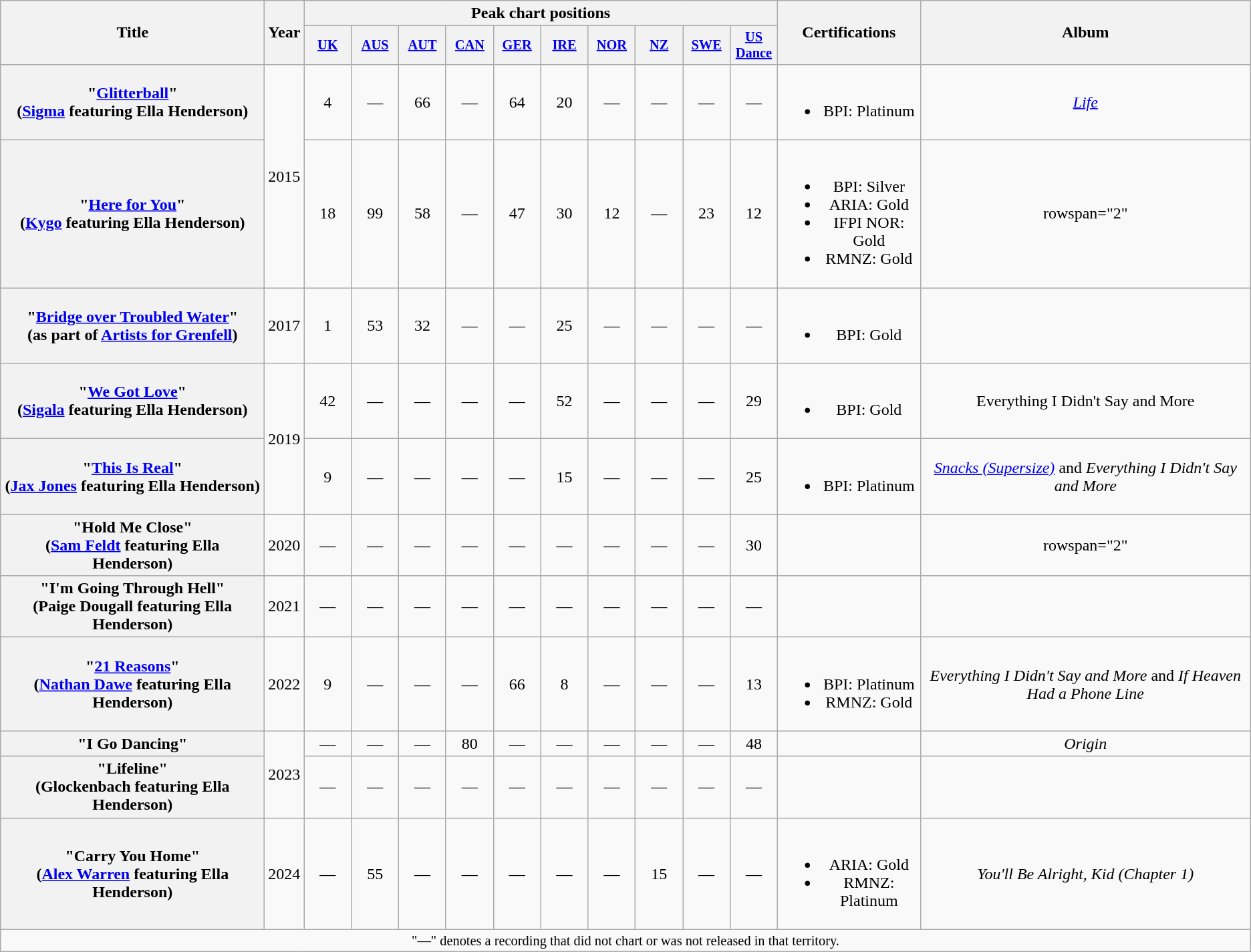<table class="wikitable plainrowheaders" style="text-align:center;">
<tr>
<th scope="col" rowspan="2" style="width:16em;">Title</th>
<th scope="col" rowspan="2" style="width:1em;">Year</th>
<th scope="col" colspan="10">Peak chart positions</th>
<th scope="col" rowspan="2">Certifications</th>
<th scope="col" rowspan="2">Album</th>
</tr>
<tr>
<th scope="col" style="width:3em;font-size:85%;"><a href='#'>UK</a><br></th>
<th scope="col" style="width:3em;font-size:85%;"><a href='#'>AUS</a><br></th>
<th scope="col" style="width:3em;font-size:85%;"><a href='#'>AUT</a><br></th>
<th scope="col" style="width:3em;font-size:85%;"><a href='#'>CAN</a><br></th>
<th scope="col" style="width:3em;font-size:85%;"><a href='#'>GER</a><br></th>
<th scope="col" style="width:3em;font-size:85%;"><a href='#'>IRE</a><br></th>
<th scope="col" style="width:3em;font-size:85%;"><a href='#'>NOR</a><br></th>
<th scope="col" style="width:3em;font-size:85%;"><a href='#'>NZ</a><br></th>
<th scope="col" style="width:3em;font-size:85%;"><a href='#'>SWE</a><br></th>
<th scope="col" style="width:3em;font-size:85%;"><a href='#'>US Dance</a><br></th>
</tr>
<tr>
<th scope="row">"<a href='#'>Glitterball</a>"<br><span>(<a href='#'>Sigma</a> featuring Ella Henderson)</span></th>
<td rowspan="2">2015</td>
<td>4</td>
<td>—</td>
<td>66</td>
<td>—</td>
<td>64</td>
<td>20</td>
<td>—</td>
<td>—</td>
<td>—</td>
<td>—</td>
<td><br><ul><li>BPI: Platinum</li></ul></td>
<td><em><a href='#'>Life</a></em></td>
</tr>
<tr>
<th scope="row">"<a href='#'>Here for You</a>"<br><span>(<a href='#'>Kygo</a> featuring Ella Henderson)</span></th>
<td>18</td>
<td>99</td>
<td>58</td>
<td>—</td>
<td>47</td>
<td>30</td>
<td>12</td>
<td>—</td>
<td>23</td>
<td>12</td>
<td><br><ul><li>BPI: Silver</li><li>ARIA: Gold</li><li>IFPI NOR: Gold</li><li>RMNZ: Gold</li></ul></td>
<td>rowspan="2" </td>
</tr>
<tr>
<th scope="row">"<a href='#'>Bridge over Troubled Water</a>"<br><span>(as part of <a href='#'>Artists for Grenfell</a>)</span></th>
<td>2017</td>
<td>1</td>
<td>53</td>
<td>32</td>
<td>—</td>
<td>—</td>
<td>25</td>
<td>—</td>
<td>—</td>
<td>—</td>
<td>—</td>
<td><br><ul><li>BPI: Gold</li></ul></td>
</tr>
<tr>
<th scope="row">"<a href='#'>We Got Love</a>"<br><span>(<a href='#'>Sigala</a> featuring Ella Henderson)</span></th>
<td rowspan="2">2019</td>
<td>42</td>
<td>—</td>
<td>—</td>
<td>—</td>
<td>—</td>
<td>52</td>
<td>—</td>
<td>—</td>
<td>—</td>
<td>29</td>
<td><br><ul><li>BPI: Gold</li></ul></td>
<td>Everything I Didn't Say and More</td>
</tr>
<tr>
<th scope="row">"<a href='#'>This Is Real</a>"<br><span>(<a href='#'>Jax Jones</a> featuring Ella Henderson)</span></th>
<td>9</td>
<td>—</td>
<td>—</td>
<td>—</td>
<td>—</td>
<td>15</td>
<td>—</td>
<td>—</td>
<td>—</td>
<td>25</td>
<td><br><ul><li>BPI: Platinum</li></ul></td>
<td><em><a href='#'>Snacks (Supersize)</a></em> and <em>Everything I Didn't Say and More</em></td>
</tr>
<tr>
<th scope="row">"Hold Me Close" <br><span>(<a href='#'>Sam Feldt</a> featuring Ella Henderson)</span></th>
<td>2020</td>
<td>—</td>
<td>—</td>
<td>—</td>
<td>—</td>
<td>—</td>
<td>—</td>
<td>—</td>
<td>—</td>
<td>—</td>
<td>30</td>
<td></td>
<td>rowspan="2" </td>
</tr>
<tr>
<th scope="row">"I'm Going Through Hell"<br><span>(Paige Dougall featuring Ella Henderson)</span></th>
<td>2021</td>
<td>—</td>
<td>—</td>
<td>—</td>
<td>—</td>
<td>—</td>
<td>—</td>
<td>—</td>
<td>—</td>
<td>—</td>
<td>—</td>
<td></td>
</tr>
<tr>
<th scope="row">"<a href='#'>21 Reasons</a>"<br><span>(<a href='#'>Nathan Dawe</a> featuring Ella Henderson)</span></th>
<td>2022</td>
<td>9</td>
<td>—</td>
<td>—</td>
<td>—</td>
<td>66</td>
<td>8</td>
<td>—</td>
<td>—</td>
<td>—</td>
<td>13</td>
<td><br><ul><li>BPI: Platinum</li><li>RMNZ: Gold</li></ul></td>
<td><em>Everything I Didn't Say and More</em> and <em>If Heaven Had a Phone Line</em></td>
</tr>
<tr>
<th scope="row">"I Go Dancing"<br></th>
<td rowspan="2">2023</td>
<td>—</td>
<td>—</td>
<td>—</td>
<td>80</td>
<td>—</td>
<td>—</td>
<td>—</td>
<td>—</td>
<td>—</td>
<td>48</td>
<td></td>
<td><em>Origin</em></td>
</tr>
<tr>
<th scope="row">"Lifeline"<br><span>(Glockenbach featuring Ella Henderson)</span></th>
<td>—</td>
<td>—</td>
<td>—</td>
<td>—</td>
<td>—</td>
<td>—</td>
<td>—</td>
<td>—</td>
<td>—</td>
<td>—</td>
<td></td>
<td></td>
</tr>
<tr>
<th scope="row">"Carry You Home"<br><span>(<a href='#'>Alex Warren</a> featuring Ella Henderson)</span></th>
<td>2024</td>
<td>—</td>
<td>55</td>
<td>—</td>
<td>—</td>
<td>—</td>
<td>—</td>
<td>—</td>
<td>15<br></td>
<td>—</td>
<td>—</td>
<td><br><ul><li>ARIA: Gold</li><li>RMNZ: Platinum</li></ul></td>
<td><em>You'll Be Alright, Kid (Chapter 1)</em></td>
</tr>
<tr>
<td colspan="20" style="font-size:85%">"—" denotes a recording that did not chart or was not released in that territory.</td>
</tr>
</table>
